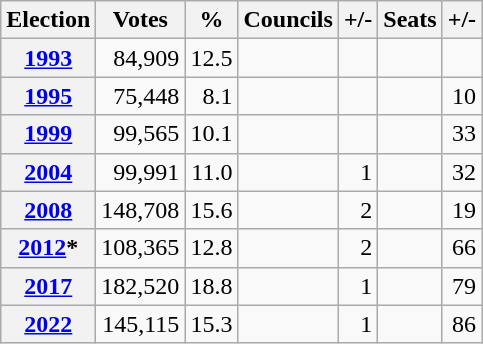<table class="wikitable" style="text-align:right;">
<tr>
<th>Election</th>
<th>Votes</th>
<th>%</th>
<th>Councils</th>
<th>+/-</th>
<th>Seats</th>
<th>+/-</th>
</tr>
<tr>
<th><a href='#'>1993</a></th>
<td>84,909</td>
<td>12.5</td>
<td></td>
<td></td>
<td></td>
<td></td>
</tr>
<tr>
<th><a href='#'>1995</a></th>
<td>75,448</td>
<td>8.1</td>
<td></td>
<td></td>
<td></td>
<td> 10</td>
</tr>
<tr>
<th><a href='#'>1999</a></th>
<td>99,565</td>
<td>10.1</td>
<td></td>
<td></td>
<td></td>
<td> 33</td>
</tr>
<tr>
<th><a href='#'>2004</a></th>
<td>99,991</td>
<td>11.0</td>
<td></td>
<td> 1</td>
<td></td>
<td> 32</td>
</tr>
<tr>
<th><a href='#'>2008</a></th>
<td>148,708</td>
<td>15.6</td>
<td></td>
<td> 2</td>
<td></td>
<td> 19</td>
</tr>
<tr>
<th><a href='#'>2012</a>*</th>
<td>108,365</td>
<td>12.8</td>
<td></td>
<td> 2</td>
<td></td>
<td> 66</td>
</tr>
<tr>
<th><a href='#'>2017</a></th>
<td>182,520</td>
<td>18.8</td>
<td></td>
<td> 1</td>
<td></td>
<td> 79</td>
</tr>
<tr>
<th><a href='#'>2022</a></th>
<td>145,115</td>
<td>15.3</td>
<td></td>
<td> 1</td>
<td></td>
<td> 86</td>
</tr>
</table>
